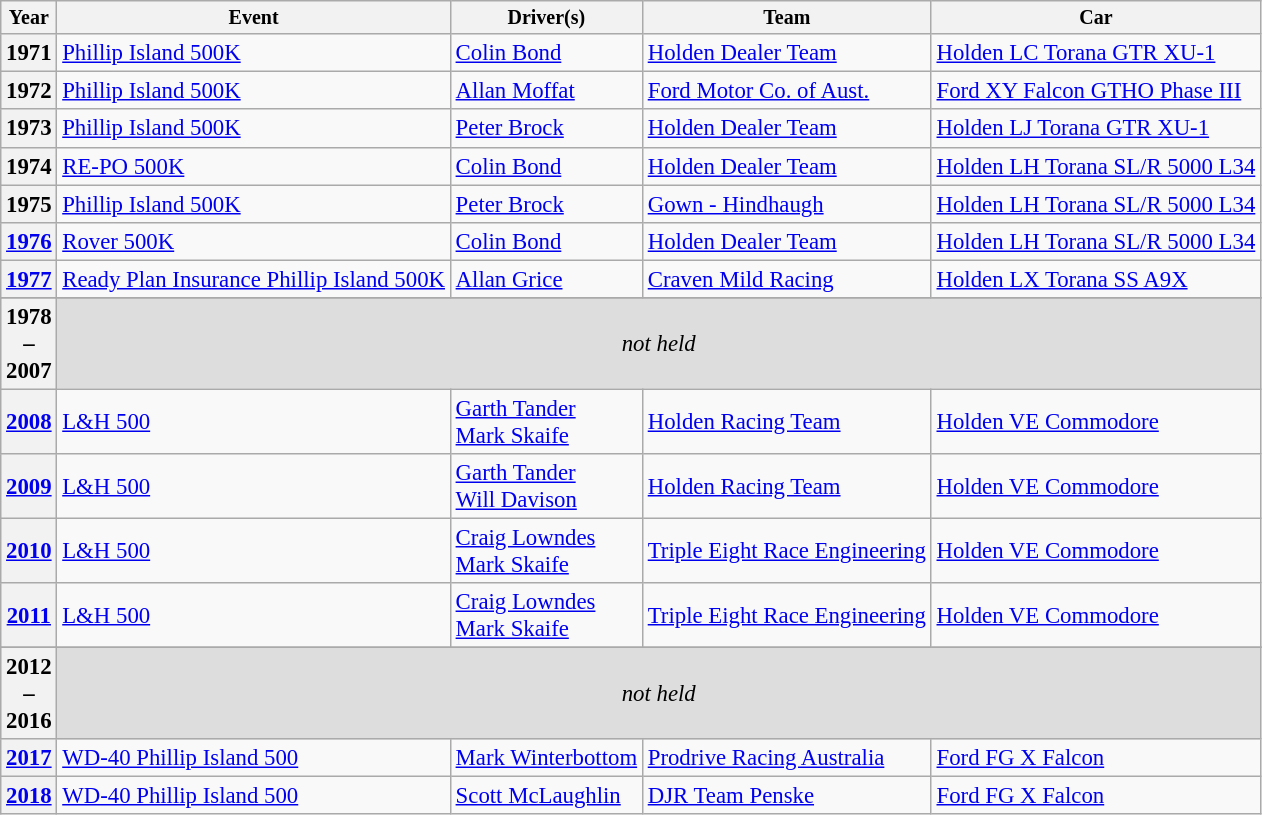<table class="wikitable" style="font-size: 95%;">
<tr style="font-size:10pt;font-weight:bold">
<th>Year</th>
<th>Event</th>
<th>Driver(s)</th>
<th>Team</th>
<th>Car</th>
</tr>
<tr>
<th>1971</th>
<td><a href='#'>Phillip Island 500K</a></td>
<td> <a href='#'>Colin Bond</a></td>
<td><a href='#'>Holden Dealer Team</a></td>
<td><a href='#'>Holden LC Torana GTR XU-1</a></td>
</tr>
<tr>
<th>1972</th>
<td><a href='#'>Phillip Island 500K</a></td>
<td> <a href='#'>Allan Moffat</a></td>
<td><a href='#'>Ford Motor Co. of Aust.</a></td>
<td><a href='#'>Ford XY Falcon GTHO Phase III</a></td>
</tr>
<tr>
<th>1973</th>
<td><a href='#'>Phillip Island 500K</a></td>
<td> <a href='#'>Peter Brock</a></td>
<td><a href='#'>Holden Dealer Team</a></td>
<td><a href='#'>Holden LJ Torana GTR XU-1</a></td>
</tr>
<tr>
<th>1974</th>
<td><a href='#'>RE-PO 500K</a></td>
<td> <a href='#'>Colin Bond</a></td>
<td><a href='#'>Holden Dealer Team</a></td>
<td><a href='#'>Holden LH Torana SL/R 5000 L34</a></td>
</tr>
<tr>
<th>1975</th>
<td><a href='#'>Phillip Island 500K</a></td>
<td> <a href='#'>Peter Brock</a></td>
<td><a href='#'>Gown - Hindhaugh</a></td>
<td><a href='#'>Holden LH Torana SL/R 5000 L34</a></td>
</tr>
<tr>
<th><a href='#'>1976</a></th>
<td><a href='#'>Rover 500K</a></td>
<td> <a href='#'>Colin Bond</a></td>
<td><a href='#'>Holden Dealer Team</a></td>
<td><a href='#'>Holden LH Torana SL/R 5000 L34</a></td>
</tr>
<tr>
<th><a href='#'>1977</a></th>
<td><a href='#'>Ready Plan Insurance Phillip Island 500K</a></td>
<td> <a href='#'>Allan Grice</a></td>
<td><a href='#'>Craven Mild Racing</a></td>
<td><a href='#'>Holden LX Torana SS A9X</a></td>
</tr>
<tr>
</tr>
<tr style="background:#DDDDDD;">
<th align="center">1978<br>–<br>2007</th>
<td colspan="5" align="center"><em>not held</em></td>
</tr>
<tr>
<th><a href='#'>2008</a></th>
<td><a href='#'>L&H 500</a></td>
<td> <a href='#'>Garth Tander</a><br> <a href='#'>Mark Skaife</a></td>
<td><a href='#'>Holden Racing Team</a></td>
<td><a href='#'>Holden VE Commodore</a></td>
</tr>
<tr>
<th><a href='#'>2009</a></th>
<td><a href='#'>L&H 500</a></td>
<td> <a href='#'>Garth Tander</a><br> <a href='#'>Will Davison</a></td>
<td><a href='#'>Holden Racing Team</a></td>
<td><a href='#'>Holden VE Commodore</a></td>
</tr>
<tr>
<th><a href='#'>2010</a></th>
<td><a href='#'>L&H 500</a></td>
<td> <a href='#'>Craig Lowndes</a><br> <a href='#'>Mark Skaife</a></td>
<td><a href='#'>Triple Eight Race Engineering</a></td>
<td><a href='#'>Holden VE Commodore</a></td>
</tr>
<tr>
<th><a href='#'>2011</a></th>
<td><a href='#'>L&H 500</a></td>
<td> <a href='#'>Craig Lowndes</a><br> <a href='#'>Mark Skaife</a></td>
<td><a href='#'>Triple Eight Race Engineering</a></td>
<td><a href='#'>Holden VE Commodore</a></td>
</tr>
<tr>
</tr>
<tr style="background:#DDDDDD;">
<th align="center">2012<br>–<br>2016</th>
<td colspan="5" align="center"><em>not held</em></td>
</tr>
<tr>
<th><a href='#'>2017</a></th>
<td><a href='#'>WD-40 Phillip Island 500</a></td>
<td> <a href='#'>Mark Winterbottom</a></td>
<td><a href='#'>Prodrive Racing Australia</a></td>
<td><a href='#'>Ford FG X Falcon</a></td>
</tr>
<tr>
<th><a href='#'>2018</a></th>
<td><a href='#'>WD-40 Phillip Island 500</a></td>
<td> <a href='#'>Scott McLaughlin</a></td>
<td><a href='#'>DJR Team Penske</a></td>
<td><a href='#'>Ford FG X Falcon</a></td>
</tr>
</table>
